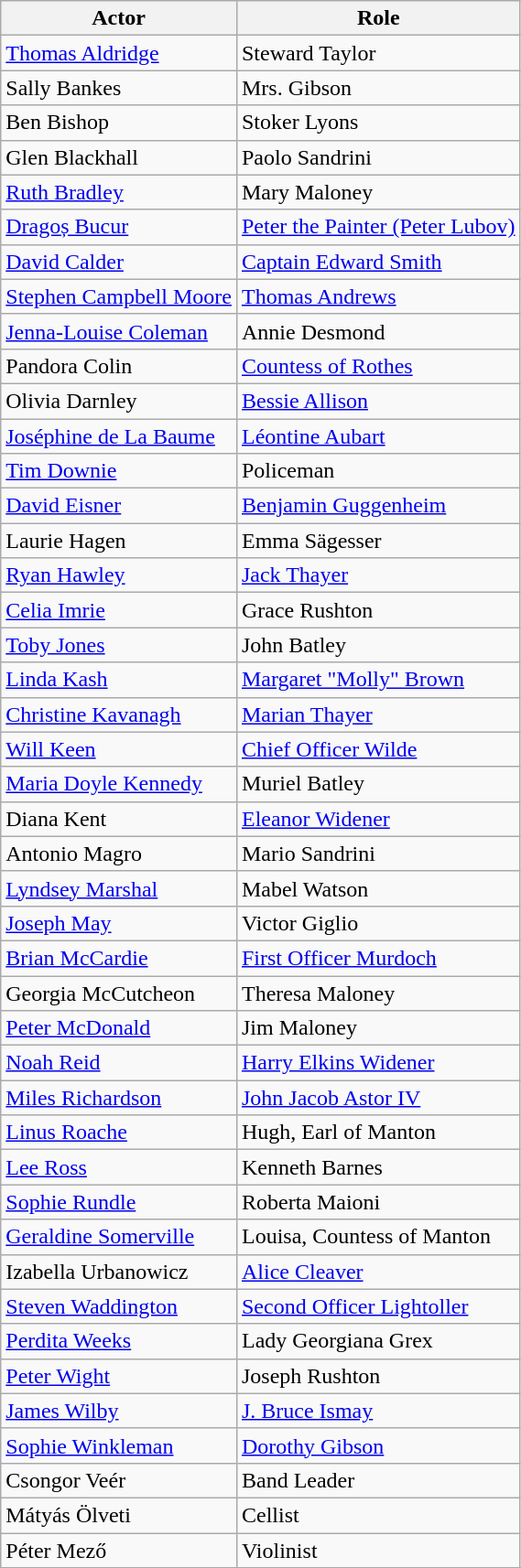<table class="wikitable">
<tr>
<th>Actor</th>
<th>Role</th>
</tr>
<tr>
<td><a href='#'>Thomas Aldridge</a></td>
<td>Steward Taylor</td>
</tr>
<tr>
<td>Sally Bankes</td>
<td>Mrs. Gibson</td>
</tr>
<tr>
<td>Ben Bishop</td>
<td>Stoker Lyons</td>
</tr>
<tr>
<td>Glen Blackhall</td>
<td>Paolo Sandrini</td>
</tr>
<tr>
<td><a href='#'>Ruth Bradley</a></td>
<td>Mary Maloney</td>
</tr>
<tr>
<td><a href='#'>Dragoș Bucur</a></td>
<td><a href='#'>Peter the Painter (Peter Lubov)</a></td>
</tr>
<tr>
<td><a href='#'>David Calder</a></td>
<td><a href='#'>Captain Edward Smith</a></td>
</tr>
<tr>
<td><a href='#'>Stephen Campbell Moore</a></td>
<td><a href='#'>Thomas Andrews</a></td>
</tr>
<tr>
<td><a href='#'>Jenna-Louise Coleman</a></td>
<td>Annie Desmond</td>
</tr>
<tr>
<td>Pandora Colin</td>
<td><a href='#'>Countess of Rothes</a></td>
</tr>
<tr>
<td>Olivia Darnley</td>
<td><a href='#'>Bessie Allison</a></td>
</tr>
<tr>
<td><a href='#'>Joséphine de La Baume</a></td>
<td><a href='#'>Léontine Aubart</a></td>
</tr>
<tr>
<td><a href='#'>Tim Downie</a></td>
<td>Policeman</td>
</tr>
<tr>
<td><a href='#'>David Eisner</a></td>
<td><a href='#'>Benjamin Guggenheim</a></td>
</tr>
<tr>
<td>Laurie Hagen</td>
<td>Emma Sägesser</td>
</tr>
<tr>
<td><a href='#'>Ryan Hawley</a></td>
<td><a href='#'>Jack Thayer</a></td>
</tr>
<tr>
<td><a href='#'>Celia Imrie</a></td>
<td>Grace Rushton</td>
</tr>
<tr>
<td><a href='#'>Toby Jones</a></td>
<td>John Batley</td>
</tr>
<tr>
<td><a href='#'>Linda Kash</a></td>
<td><a href='#'>Margaret "Molly" Brown</a></td>
</tr>
<tr>
<td><a href='#'>Christine Kavanagh</a></td>
<td><a href='#'>Marian Thayer</a></td>
</tr>
<tr>
<td><a href='#'>Will Keen</a></td>
<td><a href='#'>Chief Officer Wilde</a></td>
</tr>
<tr>
<td><a href='#'>Maria Doyle Kennedy</a></td>
<td>Muriel Batley</td>
</tr>
<tr>
<td>Diana Kent</td>
<td><a href='#'>Eleanor Widener</a></td>
</tr>
<tr>
<td>Antonio Magro</td>
<td>Mario Sandrini</td>
</tr>
<tr>
<td><a href='#'>Lyndsey Marshal</a></td>
<td>Mabel Watson</td>
</tr>
<tr>
<td><a href='#'>Joseph May</a></td>
<td>Victor Giglio</td>
</tr>
<tr>
<td><a href='#'>Brian McCardie</a></td>
<td><a href='#'>First Officer Murdoch</a></td>
</tr>
<tr>
<td>Georgia McCutcheon</td>
<td>Theresa Maloney</td>
</tr>
<tr>
<td><a href='#'>Peter McDonald</a></td>
<td>Jim Maloney</td>
</tr>
<tr>
<td><a href='#'>Noah Reid</a></td>
<td><a href='#'>Harry Elkins Widener</a></td>
</tr>
<tr>
<td><a href='#'>Miles Richardson</a></td>
<td><a href='#'>John Jacob Astor IV</a></td>
</tr>
<tr>
<td><a href='#'>Linus Roache</a></td>
<td>Hugh, Earl of Manton</td>
</tr>
<tr>
<td><a href='#'>Lee Ross</a></td>
<td>Kenneth Barnes</td>
</tr>
<tr>
<td><a href='#'>Sophie Rundle</a></td>
<td>Roberta Maioni</td>
</tr>
<tr>
<td><a href='#'>Geraldine Somerville</a></td>
<td>Louisa, Countess of Manton</td>
</tr>
<tr>
<td>Izabella Urbanowicz</td>
<td><a href='#'>Alice Cleaver</a></td>
</tr>
<tr>
<td><a href='#'>Steven Waddington</a></td>
<td><a href='#'>Second Officer Lightoller</a></td>
</tr>
<tr>
<td><a href='#'>Perdita Weeks</a></td>
<td>Lady Georgiana Grex</td>
</tr>
<tr>
<td><a href='#'>Peter Wight</a></td>
<td>Joseph Rushton</td>
</tr>
<tr>
<td><a href='#'>James Wilby</a></td>
<td><a href='#'>J. Bruce Ismay</a></td>
</tr>
<tr>
<td><a href='#'>Sophie Winkleman</a></td>
<td><a href='#'>Dorothy Gibson</a></td>
</tr>
<tr>
<td>Csongor Veér</td>
<td>Band Leader</td>
</tr>
<tr>
<td>Mátyás Ölveti</td>
<td>Cellist</td>
</tr>
<tr>
<td>Péter Mező</td>
<td>Violinist</td>
</tr>
<tr>
</tr>
</table>
